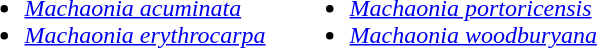<table border="0">
<tr>
<td valign= "top"><br><ul><li><em><a href='#'>Machaonia acuminata</a></em></li><li><em><a href='#'>Machaonia erythrocarpa</a></em>   </li></ul></td>
<td valign= "top"><br><ul><li><em><a href='#'>Machaonia portoricensis</a></em></li><li><em><a href='#'>Machaonia woodburyana</a></em></li></ul></td>
</tr>
</table>
